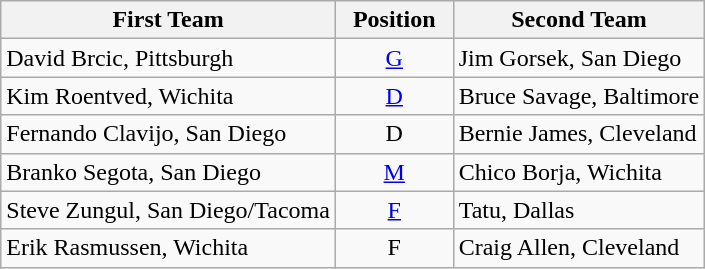<table class="wikitable">
<tr>
<th>First Team</th>
<th>  Position  </th>
<th>Second Team</th>
</tr>
<tr>
<td>David Brcic, Pittsburgh</td>
<td align=center><a href='#'>G</a></td>
<td>Jim Gorsek, San Diego</td>
</tr>
<tr>
<td>Kim Roentved, Wichita</td>
<td align=center><a href='#'>D</a></td>
<td>Bruce Savage, Baltimore</td>
</tr>
<tr>
<td>Fernando Clavijo, San Diego</td>
<td align=center>D</td>
<td>Bernie James, Cleveland</td>
</tr>
<tr>
<td>Branko Segota, San Diego</td>
<td align=center><a href='#'>M</a></td>
<td>Chico Borja, Wichita</td>
</tr>
<tr>
<td>Steve Zungul, San Diego/Tacoma</td>
<td align=center><a href='#'>F</a></td>
<td>Tatu, Dallas</td>
</tr>
<tr>
<td>Erik Rasmussen, Wichita</td>
<td align=center>F</td>
<td>Craig Allen, Cleveland</td>
</tr>
</table>
